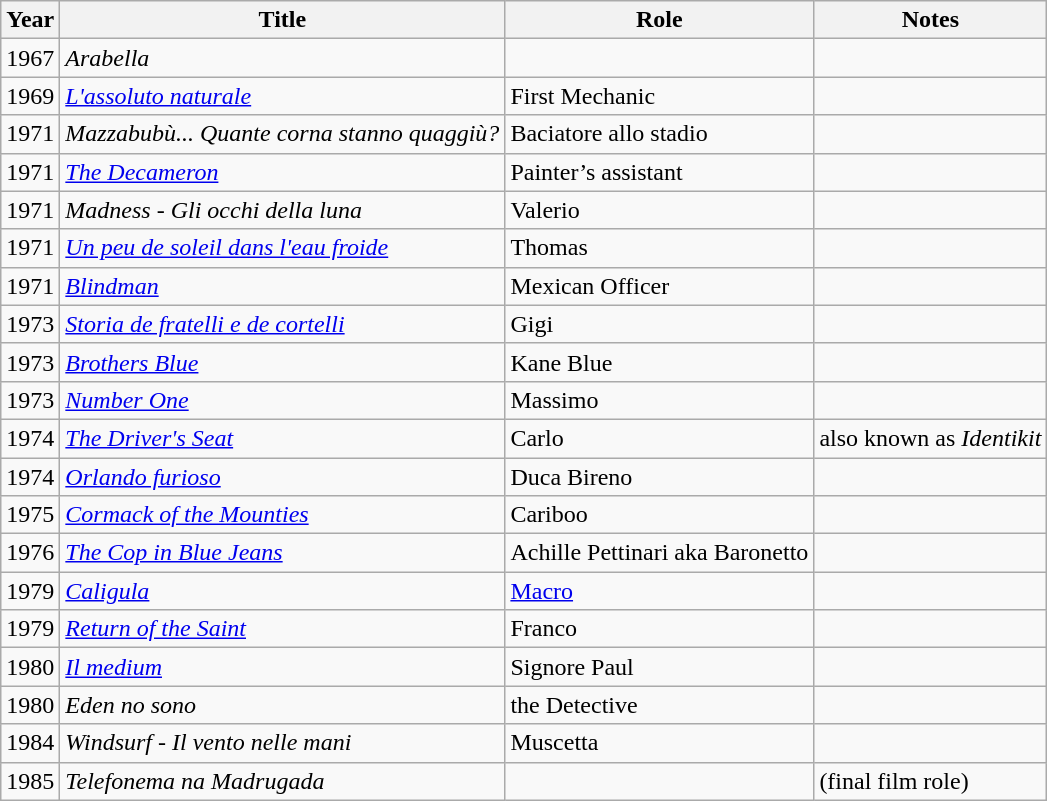<table class="wikitable">
<tr>
<th>Year</th>
<th>Title</th>
<th>Role</th>
<th>Notes</th>
</tr>
<tr>
<td>1967</td>
<td><em> Arabella </em></td>
<td></td>
<td></td>
</tr>
<tr>
<td>1969</td>
<td><em><a href='#'>L'assoluto naturale</a></em></td>
<td>First Mechanic</td>
<td></td>
</tr>
<tr>
<td>1971</td>
<td><em>Mazzabubù... Quante corna stanno quaggiù?</em></td>
<td>Baciatore allo stadio</td>
<td></td>
</tr>
<tr>
<td>1971</td>
<td><em><a href='#'>The Decameron</a></em></td>
<td>Painter’s assistant</td>
<td></td>
</tr>
<tr>
<td>1971</td>
<td><em>Madness - Gli occhi della luna</em></td>
<td>Valerio</td>
<td></td>
</tr>
<tr>
<td>1971</td>
<td><em><a href='#'>Un peu de soleil dans l'eau froide</a></em></td>
<td>Thomas</td>
<td></td>
</tr>
<tr>
<td>1971</td>
<td><em><a href='#'>Blindman</a></em></td>
<td>Mexican Officer</td>
<td></td>
</tr>
<tr>
<td>1973</td>
<td><em><a href='#'>Storia de fratelli e de cortelli</a></em></td>
<td>Gigi</td>
<td></td>
</tr>
<tr>
<td>1973</td>
<td><em><a href='#'>Brothers Blue</a></em></td>
<td>Kane Blue</td>
<td></td>
</tr>
<tr>
<td>1973</td>
<td><em><a href='#'>Number One</a></em></td>
<td>Massimo</td>
<td></td>
</tr>
<tr>
<td>1974</td>
<td><em><a href='#'>The Driver's Seat</a></em></td>
<td>Carlo</td>
<td>also known as <em>Identikit</em></td>
</tr>
<tr>
<td>1974</td>
<td><em><a href='#'>Orlando furioso</a></em></td>
<td>Duca Bireno</td>
<td></td>
</tr>
<tr>
<td>1975</td>
<td><em><a href='#'>Cormack of the Mounties</a></em></td>
<td>Cariboo</td>
<td></td>
</tr>
<tr>
<td>1976</td>
<td><em><a href='#'>The Cop in Blue Jeans</a></em></td>
<td>Achille Pettinari aka Baronetto</td>
<td></td>
</tr>
<tr>
<td>1979</td>
<td><em><a href='#'>Caligula</a></em></td>
<td><a href='#'>Macro</a></td>
<td></td>
</tr>
<tr>
<td>1979</td>
<td><em><a href='#'>Return of the Saint</a></em></td>
<td>Franco</td>
<td></td>
</tr>
<tr>
<td>1980</td>
<td><em><a href='#'>Il medium</a></em></td>
<td>Signore Paul</td>
<td></td>
</tr>
<tr>
<td>1980</td>
<td><em>Eden no sono</em></td>
<td>the Detective</td>
<td></td>
</tr>
<tr>
<td>1984</td>
<td><em>Windsurf - Il vento nelle mani</em></td>
<td>Muscetta</td>
<td></td>
</tr>
<tr>
<td>1985</td>
<td><em>Telefonema na Madrugada</em></td>
<td></td>
<td>(final film role)</td>
</tr>
</table>
